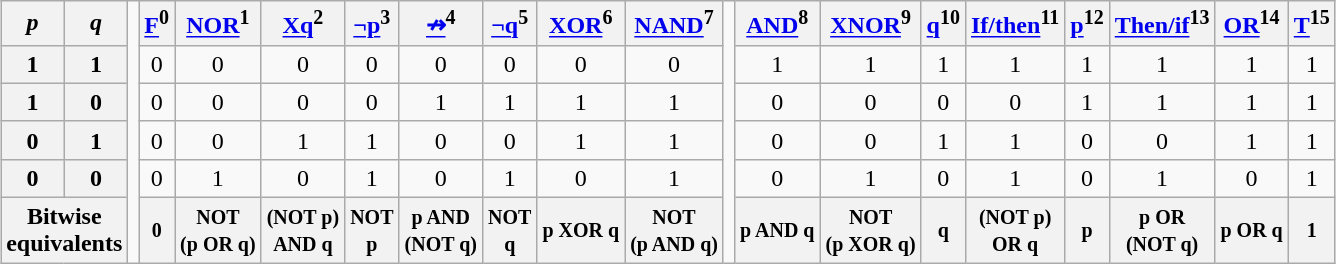<table class="wikitable" style="margin:1em auto 1em auto; text-align:center;">
<tr>
<th><em>p</em></th>
<th><em>q</em></th>
<td rowspan=5 style="border-bottom:none"></td>
<th><a href='#'>F</a><sup>0</sup></th>
<th><a href='#'>NOR</a><sup>1</sup></th>
<th><a href='#'>Xq</a><sup>2</sup></th>
<th><a href='#'><strong>¬p</strong></a><sup>3</sup></th>
<th><a href='#'>↛</a><sup>4</sup></th>
<th><a href='#'><strong>¬q</strong></a><sup>5</sup></th>
<th><a href='#'>XOR</a><sup>6</sup></th>
<th><a href='#'>NAND</a><sup>7</sup></th>
<td rowspan=5 style="border-bottom:none"></td>
<th><a href='#'>AND</a><sup>8</sup></th>
<th><a href='#'>XNOR</a><sup>9</sup></th>
<th><a href='#'>q</a><sup>10</sup></th>
<th><a href='#'>If/then</a><sup>11</sup></th>
<th><a href='#'>p</a><sup>12</sup></th>
<th><a href='#'>Then/if</a><sup>13</sup></th>
<th><a href='#'>OR</a><sup>14</sup></th>
<th><a href='#'>T</a><sup>15</sup></th>
</tr>
<tr>
<th>1</th>
<th>1</th>
<td>0</td>
<td>0</td>
<td>0</td>
<td>0</td>
<td>0</td>
<td>0</td>
<td>0</td>
<td>0</td>
<td>1</td>
<td>1</td>
<td>1</td>
<td>1</td>
<td>1</td>
<td>1</td>
<td>1</td>
<td>1</td>
</tr>
<tr>
<th>1</th>
<th>0</th>
<td>0</td>
<td>0</td>
<td>0</td>
<td>0</td>
<td>1</td>
<td>1</td>
<td>1</td>
<td>1</td>
<td>0</td>
<td>0</td>
<td>0</td>
<td>0</td>
<td>1</td>
<td>1</td>
<td>1</td>
<td>1</td>
</tr>
<tr>
<th>0</th>
<th>1</th>
<td>0</td>
<td>0</td>
<td>1</td>
<td>1</td>
<td>0</td>
<td>0</td>
<td>1</td>
<td>1</td>
<td>0</td>
<td>0</td>
<td>1</td>
<td>1</td>
<td>0</td>
<td>0</td>
<td>1</td>
<td>1</td>
</tr>
<tr>
<th>0</th>
<th>0</th>
<td>0</td>
<td>1</td>
<td>0</td>
<td>1</td>
<td>0</td>
<td>1</td>
<td>0</td>
<td>1</td>
<td>0</td>
<td>1</td>
<td>0</td>
<td>1</td>
<td>0</td>
<td>1</td>
<td>0</td>
<td>1</td>
</tr>
<tr>
<th colspan="2">Bitwise <br>equivalents</th>
<td style="border-top:none"></td>
<th><small>0</small></th>
<th><small>NOT <br>(p OR q)</small></th>
<th><small>(NOT p) <br>AND q</small></th>
<th><small>NOT <br>p</small></th>
<th><small>p AND <br>(NOT q)</small></th>
<th><small>NOT <br>q</small></th>
<th><small>p XOR q</small></th>
<th><small>NOT <br>(p AND q)</small></th>
<td style="border-top:none"></td>
<th><small>p AND q</small></th>
<th><small>NOT <br>(p XOR q)</small></th>
<th><small>q</small></th>
<th><small>(NOT p) <br>OR q</small></th>
<th><small>p</small></th>
<th><small>p OR <br>(NOT q)</small></th>
<th><small>p OR q</small></th>
<th><small>1</small></th>
</tr>
</table>
